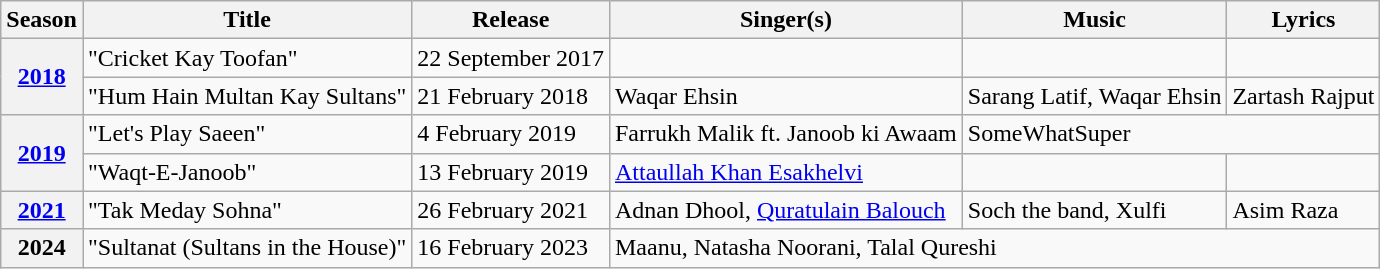<table class="wikitable">
<tr>
<th>Season</th>
<th>Title</th>
<th>Release</th>
<th>Singer(s)</th>
<th>Music</th>
<th>Lyrics</th>
</tr>
<tr>
<th rowspan="2"><a href='#'>2018</a></th>
<td>"Cricket Kay Toofan"</td>
<td>22 September 2017</td>
<td></td>
<td></td>
<td></td>
</tr>
<tr>
<td>"Hum Hain Multan Kay Sultans"</td>
<td>21 February 2018</td>
<td>Waqar Ehsin</td>
<td>Sarang Latif, Waqar Ehsin</td>
<td>Zartash Rajput</td>
</tr>
<tr>
<th rowspan="2"><a href='#'>2019</a></th>
<td>"Let's Play Saeen"</td>
<td>4 February 2019</td>
<td>Farrukh Malik ft. Janoob ki Awaam</td>
<td colspan="2">SomeWhatSuper</td>
</tr>
<tr>
<td>"Waqt-E-Janoob"</td>
<td>13 February 2019</td>
<td><a href='#'>Attaullah Khan Esakhelvi</a></td>
<td></td>
<td></td>
</tr>
<tr>
<th><a href='#'>2021</a></th>
<td>"Tak Meday Sohna"</td>
<td>26 February 2021</td>
<td>Adnan Dhool, <a href='#'>Quratulain Balouch</a></td>
<td>Soch the band, Xulfi</td>
<td>Asim Raza</td>
</tr>
<tr>
<th>2024</th>
<td>"Sultanat (Sultans in the House)"</td>
<td>16 February 2023</td>
<td colspan=3>Maanu, Natasha Noorani, Talal Qureshi</td>
</tr>
</table>
